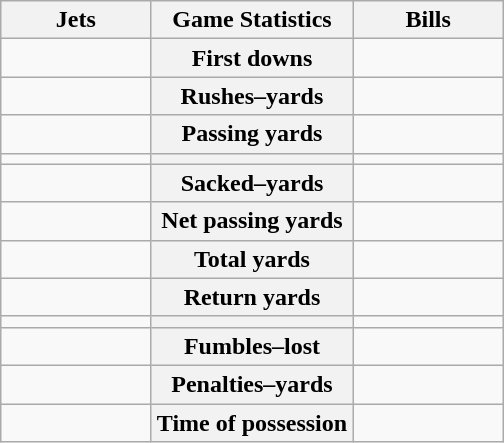<table class="wikitable" style="margin: 1em auto 1em auto">
<tr>
<th style="width:30%;">Jets</th>
<th style="width:40%;">Game Statistics</th>
<th style="width:30%;">Bills</th>
</tr>
<tr>
<td style="text-align:right;"></td>
<th>First downs</th>
<td></td>
</tr>
<tr>
<td style="text-align:right;"></td>
<th>Rushes–yards</th>
<td></td>
</tr>
<tr>
<td style="text-align:right;"></td>
<th>Passing yards</th>
<td></td>
</tr>
<tr>
<td style="text-align:right;"></td>
<th></th>
<td></td>
</tr>
<tr>
<td style="text-align:right;"></td>
<th>Sacked–yards</th>
<td></td>
</tr>
<tr>
<td style="text-align:right;"></td>
<th>Net passing yards</th>
<td></td>
</tr>
<tr>
<td style="text-align:right;"></td>
<th>Total yards</th>
<td></td>
</tr>
<tr>
<td style="text-align:right;"></td>
<th>Return yards</th>
<td></td>
</tr>
<tr>
<td style="text-align:right;"></td>
<th></th>
<td></td>
</tr>
<tr>
<td style="text-align:right;"></td>
<th>Fumbles–lost</th>
<td></td>
</tr>
<tr>
<td style="text-align:right;"></td>
<th>Penalties–yards</th>
<td></td>
</tr>
<tr>
<td style="text-align:right;"></td>
<th>Time of possession</th>
<td></td>
</tr>
</table>
